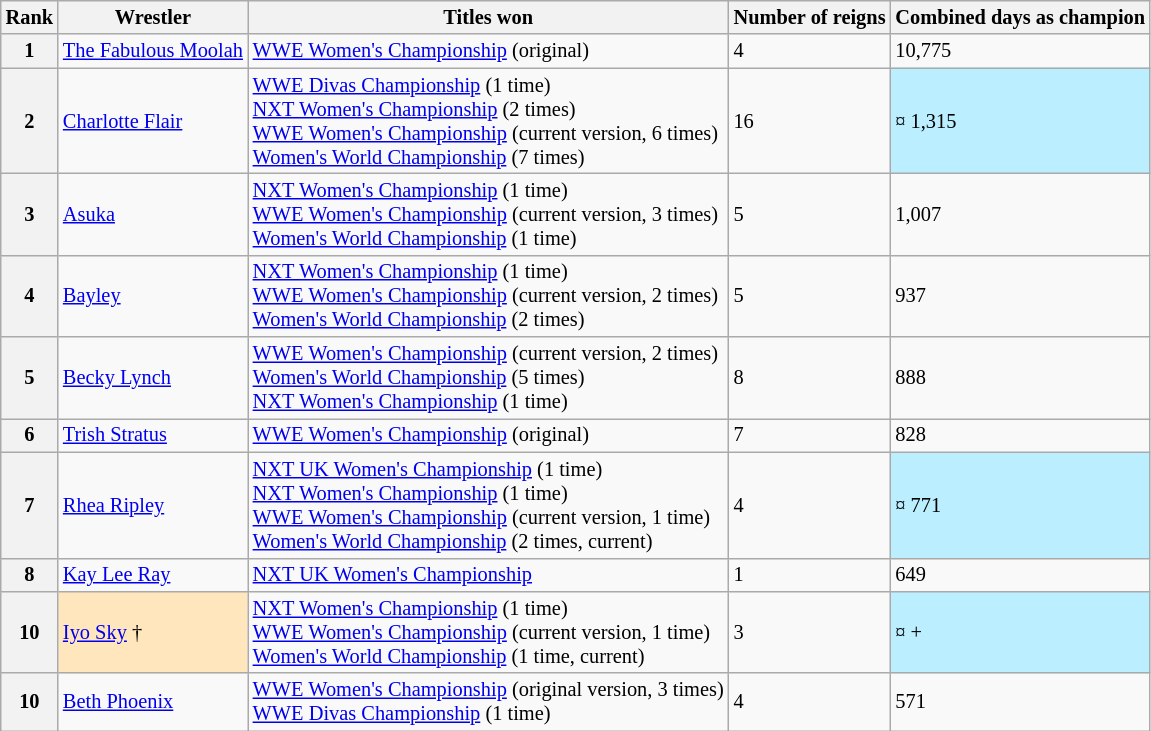<table class="wikitable" style="font-size:85%;">
<tr>
<th>Rank</th>
<th>Wrestler</th>
<th>Titles won</th>
<th>Number of reigns</th>
<th>Combined days as champion</th>
</tr>
<tr>
<th>1</th>
<td><a href='#'>The Fabulous Moolah</a></td>
<td><a href='#'>WWE Women's Championship</a> (original)</td>
<td>4</td>
<td>10,775</td>
</tr>
<tr>
<th>2</th>
<td><a href='#'>Charlotte Flair</a></td>
<td><a href='#'>WWE Divas Championship</a> (1 time)<br><a href='#'>NXT Women's Championship</a> (2 times)<br><a href='#'>WWE Women's Championship</a> (current version, 6 times)<br><a href='#'>Women's World Championship</a> (7 times)</td>
<td>16</td>
<td style="background-color:#bbeeff">¤ 1,315</td>
</tr>
<tr>
<th>3</th>
<td><a href='#'>Asuka</a></td>
<td><a href='#'>NXT Women's Championship</a> (1 time)<br><a href='#'>WWE Women's Championship</a> (current version, 3 times)<br><a href='#'>Women's World Championship</a> (1 time)</td>
<td>5</td>
<td>1,007</td>
</tr>
<tr>
<th>4</th>
<td><a href='#'>Bayley</a></td>
<td><a href='#'>NXT Women's Championship</a> (1 time)<br><a href='#'>WWE Women's Championship</a> (current version, 2 times)<br><a href='#'>Women's World Championship</a> (2 times)</td>
<td>5</td>
<td>937</td>
</tr>
<tr>
<th>5</th>
<td><a href='#'>Becky Lynch</a></td>
<td><a href='#'>WWE Women's Championship</a> (current version, 2 times) <br><a href='#'>Women's World Championship</a> (5 times) <br><a href='#'>NXT Women's Championship</a> (1 time)</td>
<td>8</td>
<td>888</td>
</tr>
<tr>
<th>6</th>
<td><a href='#'>Trish Stratus</a></td>
<td><a href='#'>WWE Women's Championship</a> (original)</td>
<td>7</td>
<td>828</td>
</tr>
<tr>
<th>7</th>
<td><a href='#'>Rhea Ripley</a></td>
<td><a href='#'>NXT UK Women's Championship</a> (1 time)<br><a href='#'>NXT Women's Championship</a> (1 time)<br><a href='#'>WWE Women's Championship</a> (current version, 1 time)<br><a href='#'>Women's World Championship</a> (2 times, current)</td>
<td>4</td>
<td style="background-color:#bbeeff">¤ 771</td>
</tr>
<tr>
<th>8</th>
<td><a href='#'>Kay Lee Ray</a></td>
<td><a href='#'>NXT UK Women's Championship</a></td>
<td>1</td>
<td>649</td>
</tr>
<tr>
<th>10</th>
<td style="background-color:#ffe6bd"><a href='#'>Iyo Sky</a> †</td>
<td><a href='#'>NXT Women's Championship</a> (1 time)<br><a href='#'>WWE Women's Championship</a> (current version, 1 time)<br><a href='#'>Women's World Championship</a> (1 time, current)</td>
<td>3</td>
<td style="background-color:#bbeeff">¤ +</td>
</tr>
<tr>
<th>10</th>
<td><a href='#'>Beth Phoenix</a></td>
<td><a href='#'>WWE Women's Championship</a> (original version, 3 times)<br><a href='#'>WWE Divas Championship</a> (1 time)</td>
<td>4</td>
<td>571</td>
</tr>
</table>
